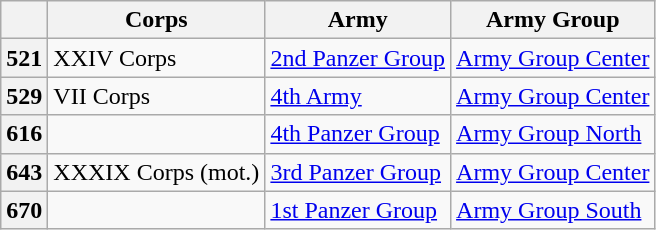<table class="wikitable">
<tr>
<th></th>
<th>Corps</th>
<th>Army</th>
<th>Army Group</th>
</tr>
<tr>
<th>521</th>
<td>XXIV Corps</td>
<td><a href='#'>2nd Panzer Group</a></td>
<td><a href='#'>Army Group Center</a></td>
</tr>
<tr>
<th>529</th>
<td>VII Corps</td>
<td><a href='#'>4th Army</a></td>
<td><a href='#'>Army Group Center</a></td>
</tr>
<tr>
<th>616</th>
<td></td>
<td><a href='#'>4th Panzer Group</a></td>
<td><a href='#'>Army Group North</a></td>
</tr>
<tr>
<th>643</th>
<td>XXXIX Corps (mot.)</td>
<td><a href='#'>3rd Panzer Group</a></td>
<td><a href='#'>Army Group Center</a></td>
</tr>
<tr>
<th>670</th>
<td></td>
<td><a href='#'>1st Panzer Group</a></td>
<td><a href='#'>Army Group South</a></td>
</tr>
</table>
